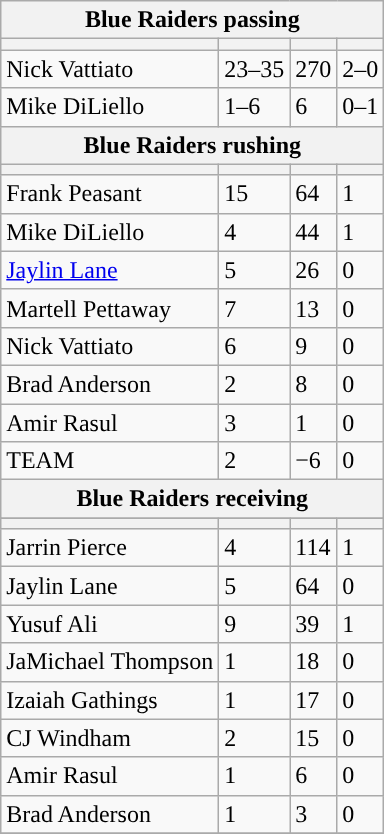<table class="wikitable plainrowheaders">
<tr>
<th colspan="6">Blue Raiders passing</th>
</tr>
<tr>
<th scope="col"></th>
<th scope="col"></th>
<th scope="col"></th>
<th scope="col"></th>
</tr>
<tr>
<td>Nick Vattiato</td>
<td>23–35</td>
<td>270</td>
<td>2–0</td>
</tr>
<tr>
<td>Mike DiLiello</td>
<td>1–6</td>
<td>6</td>
<td>0–1</td>
</tr>
<tr>
<th colspan="6">Blue Raiders rushing</th>
</tr>
<tr>
<th scope="col"></th>
<th scope="col"></th>
<th scope="col"></th>
<th scope="col"></th>
</tr>
<tr>
<td>Frank Peasant</td>
<td>15</td>
<td>64</td>
<td>1</td>
</tr>
<tr>
<td>Mike DiLiello</td>
<td>4</td>
<td>44</td>
<td>1</td>
</tr>
<tr>
<td><a href='#'>Jaylin Lane</a></td>
<td>5</td>
<td>26</td>
<td>0</td>
</tr>
<tr>
<td>Martell Pettaway</td>
<td>7</td>
<td>13</td>
<td>0</td>
</tr>
<tr>
<td>Nick Vattiato</td>
<td>6</td>
<td>9</td>
<td>0</td>
</tr>
<tr>
<td>Brad Anderson</td>
<td>2</td>
<td>8</td>
<td>0</td>
</tr>
<tr>
<td>Amir Rasul</td>
<td>3</td>
<td>1</td>
<td>0</td>
</tr>
<tr>
<td>TEAM</td>
<td>2</td>
<td>−6</td>
<td>0</td>
</tr>
<tr>
<th colspan="6">Blue Raiders receiving</th>
</tr>
<tr>
</tr>
<tr>
<th scope="col"></th>
<th scope="col"></th>
<th scope="col"></th>
<th scope="col"></th>
</tr>
<tr>
<td>Jarrin Pierce</td>
<td>4</td>
<td>114</td>
<td>1</td>
</tr>
<tr>
<td>Jaylin Lane</td>
<td>5</td>
<td>64</td>
<td>0</td>
</tr>
<tr>
<td>Yusuf Ali</td>
<td>9</td>
<td>39</td>
<td>1</td>
</tr>
<tr>
<td>JaMichael Thompson</td>
<td>1</td>
<td>18</td>
<td>0</td>
</tr>
<tr>
<td>Izaiah Gathings</td>
<td>1</td>
<td>17</td>
<td>0</td>
</tr>
<tr>
<td>CJ Windham</td>
<td>2</td>
<td>15</td>
<td>0</td>
</tr>
<tr>
<td>Amir Rasul</td>
<td>1</td>
<td>6</td>
<td>0</td>
</tr>
<tr>
<td>Brad Anderson</td>
<td>1</td>
<td>3</td>
<td>0</td>
</tr>
<tr>
</tr>
</table>
